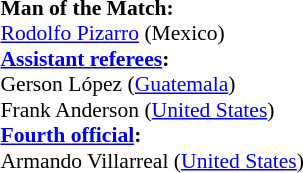<table style="width:100%; font-size:90%;">
<tr>
<td><br><strong>Man of the Match:</strong>
<br><a href='#'>Rodolfo Pizarro</a> (Mexico)<br><strong><a href='#'>Assistant referees</a>:</strong>
<br>Gerson López (<a href='#'>Guatemala</a>)
<br>Frank Anderson (<a href='#'>United States</a>)
<br><strong><a href='#'>Fourth official</a>:</strong>
<br>Armando Villarreal (<a href='#'>United States</a>)</td>
</tr>
</table>
